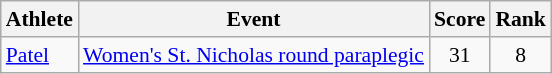<table class=wikitable style="font-size:90%">
<tr>
<th>Athlete</th>
<th>Event</th>
<th>Score</th>
<th>Rank</th>
</tr>
<tr>
<td><a href='#'>Patel</a></td>
<td><a href='#'>Women's St. Nicholas round paraplegic</a></td>
<td style="text-align:center;">31</td>
<td style="text-align:center;">8</td>
</tr>
</table>
